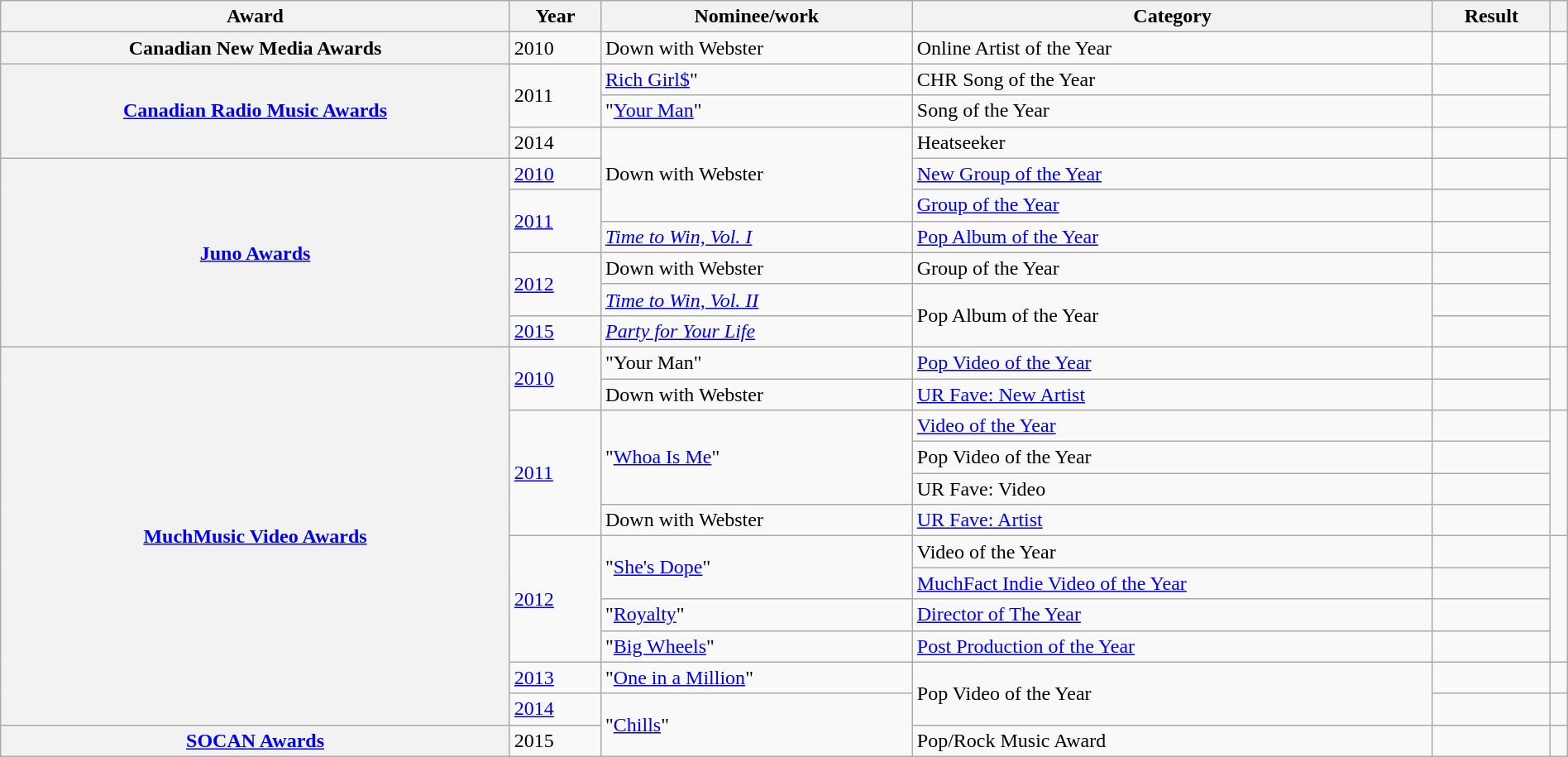<table class="wikitable sortable plainrowheaders" style="width:100%">
<tr>
<th scope="col">Award</th>
<th scope="col">Year</th>
<th scope="col">Nominee/work</th>
<th scope="col">Category</th>
<th scope="col">Result</th>
<th scope="col" class="unsortable"></th>
</tr>
<tr>
<th scope="row">Canadian New Media Awards</th>
<td>2010</td>
<td>Down with Webster</td>
<td>Online Artist of the Year</td>
<td></td>
<td style="text-align:center;"></td>
</tr>
<tr>
<th scope="row" rowspan="3"><a href='#'>Canadian Radio Music Awards</a></th>
<td rowspan="2">2011</td>
<td><a href='#'>Rich Girl$</a>"</td>
<td>CHR Song of the Year</td>
<td></td>
<td style="text-align:center;" rowspan="2"></td>
</tr>
<tr>
<td>"<a href='#'>Your Man</a>"</td>
<td>Song of the Year</td>
<td></td>
</tr>
<tr>
<td>2014</td>
<td rowspan="3">Down with Webster</td>
<td>Heatseeker</td>
<td></td>
<td style="text-align:center;"></td>
</tr>
<tr>
<th scope="row" rowspan="6"><a href='#'>Juno Awards</a></th>
<td><a href='#'>2010</a></td>
<td><a href='#'>New Group of the Year</a></td>
<td></td>
<td style="text-align:center;" rowspan="6"></td>
</tr>
<tr>
<td rowspan="2"><a href='#'>2011</a></td>
<td><a href='#'>Group of the Year</a></td>
<td></td>
</tr>
<tr>
<td><em><a href='#'>Time to Win, Vol. I</a></em></td>
<td><a href='#'>Pop Album of the Year</a></td>
<td></td>
</tr>
<tr>
<td rowspan="2"><a href='#'>2012</a></td>
<td>Down with Webster</td>
<td>Group of the Year</td>
<td></td>
</tr>
<tr>
<td><em><a href='#'>Time to Win, Vol. II</a></em></td>
<td rowspan="2">Pop Album of the Year</td>
<td></td>
</tr>
<tr>
<td><a href='#'>2015</a></td>
<td><em><a href='#'>Party for Your Life</a></em></td>
<td></td>
</tr>
<tr>
<th scope="row" rowspan="12"><a href='#'>MuchMusic Video Awards</a></th>
<td rowspan="2"><a href='#'>2010</a></td>
<td>"Your Man"</td>
<td><a href='#'>Pop Video of the Year</a></td>
<td></td>
<td style="text-align:center;" rowspan="2"></td>
</tr>
<tr>
<td>Down with Webster</td>
<td><a href='#'>UR Fave: New Artist</a></td>
<td></td>
</tr>
<tr>
<td rowspan="4"><a href='#'>2011</a></td>
<td rowspan="3">"<a href='#'>Whoa Is Me</a>"</td>
<td><a href='#'>Video of the Year</a></td>
<td></td>
<td style="text-align:center;" rowspan="4"></td>
</tr>
<tr>
<td>Pop Video of the Year</td>
<td></td>
</tr>
<tr>
<td>UR Fave: Video</td>
<td></td>
</tr>
<tr>
<td>Down with Webster</td>
<td><a href='#'>UR Fave: Artist</a></td>
<td></td>
</tr>
<tr>
<td rowspan="4"><a href='#'>2012</a></td>
<td rowspan="2">"<a href='#'>She's Dope</a>"</td>
<td>Video of the Year</td>
<td></td>
<td style="text-align:center;" rowspan="4"></td>
</tr>
<tr>
<td><a href='#'>MuchFact Indie Video of the Year</a></td>
<td></td>
</tr>
<tr>
<td>"<a href='#'>Royalty</a>"</td>
<td><a href='#'>Director of The Year</a></td>
<td></td>
</tr>
<tr>
<td>"<a href='#'>Big Wheels</a>"</td>
<td><a href='#'>Post Production of the Year</a></td>
<td></td>
</tr>
<tr>
<td><a href='#'>2013</a></td>
<td>"<a href='#'>One in a Million</a>"</td>
<td rowspan="2">Pop Video of the Year</td>
<td></td>
<td style="text-align:center;"></td>
</tr>
<tr>
<td><a href='#'>2014</a></td>
<td rowspan="2">"<a href='#'>Chills</a>"</td>
<td></td>
<td style="text-align:center;"></td>
</tr>
<tr>
<th scope="row"><a href='#'>SOCAN Awards</a></th>
<td>2015</td>
<td>Pop/Rock Music Award</td>
<td></td>
<td style="text-align:center;"></td>
</tr>
</table>
